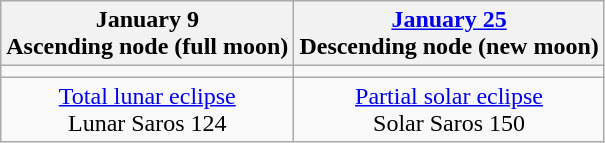<table class="wikitable">
<tr>
<th>January 9<br>Ascending node (full moon)<br></th>
<th><a href='#'>January 25</a><br>Descending node (new moon)<br></th>
</tr>
<tr>
<td></td>
<td></td>
</tr>
<tr align=center>
<td><a href='#'>Total lunar eclipse</a><br>Lunar Saros 124</td>
<td><a href='#'>Partial solar eclipse</a><br>Solar Saros 150</td>
</tr>
</table>
